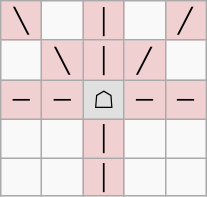<table border="1" class="wikitable">
<tr align=center>
<td width="20" style="background:#f0d0d0;">╲</td>
<td width="20"> </td>
<td width="20" style="background:#f0d0d0;">│</td>
<td width="20"> </td>
<td width="20" style="background:#f0d0d0;">╱</td>
</tr>
<tr align=center>
<td> </td>
<td style="background:#f0d0d0;">╲</td>
<td style="background:#f0d0d0;">│</td>
<td style="background:#f0d0d0;">╱</td>
<td> </td>
</tr>
<tr align=center>
<td style="background:#f0d0d0;">─</td>
<td style="background:#f0d0d0;">─</td>
<td style="background:#e0e0e0;">☖</td>
<td style="background:#f0d0d0;">─</td>
<td style="background:#f0d0d0;">─</td>
</tr>
<tr align=center>
<td> </td>
<td> </td>
<td style="background:#f0d0d0;">│</td>
<td> </td>
<td> </td>
</tr>
<tr align=center>
<td> </td>
<td> </td>
<td style="background:#f0d0d0;">│</td>
<td> </td>
<td> </td>
</tr>
</table>
